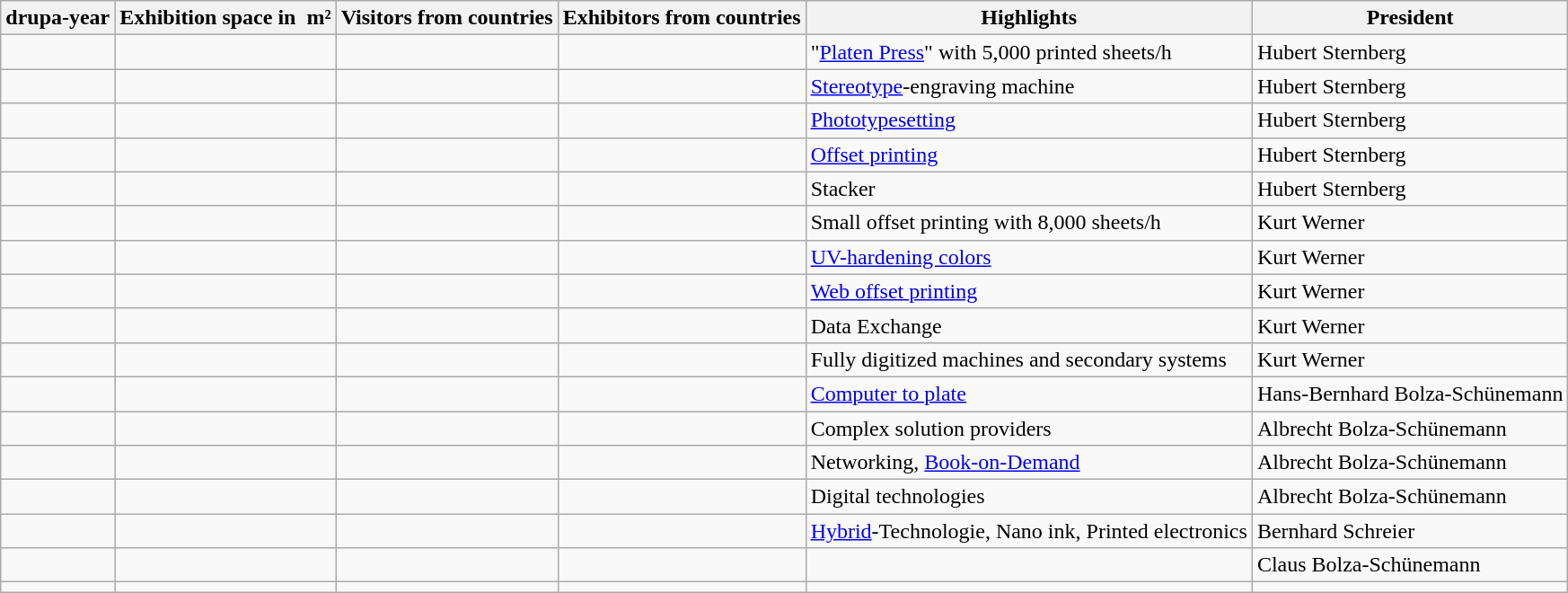<table class="wikitable sortable">
<tr align="left" class="LemonChiffon2">
<th>drupa-year</th>
<th>Exhibition space in  m²</th>
<th>Visitors from countries</th>
<th>Exhibitors from countries</th>
<th>Highlights</th>
<th>President</th>
</tr>
<tr>
<td></td>
<td></td>
<td></td>
<td></td>
<td>"<a href='#'>Platen Press</a>" with 5,000 printed sheets/h</td>
<td>Hubert Sternberg</td>
</tr>
<tr>
<td></td>
<td></td>
<td></td>
<td></td>
<td><a href='#'>Stereotype</a>-engraving machine</td>
<td>Hubert Sternberg</td>
</tr>
<tr>
<td></td>
<td></td>
<td></td>
<td></td>
<td><a href='#'>Phototypesetting</a></td>
<td>Hubert Sternberg</td>
</tr>
<tr>
<td></td>
<td></td>
<td></td>
<td></td>
<td><a href='#'>Offset printing</a></td>
<td>Hubert Sternberg</td>
</tr>
<tr>
<td></td>
<td></td>
<td></td>
<td></td>
<td>Stacker</td>
<td>Hubert Sternberg</td>
</tr>
<tr>
<td></td>
<td></td>
<td></td>
<td></td>
<td>Small offset printing with 8,000 sheets/h</td>
<td>Kurt Werner</td>
</tr>
<tr>
<td></td>
<td></td>
<td></td>
<td></td>
<td><a href='#'>UV-hardening colors</a></td>
<td>Kurt Werner</td>
</tr>
<tr>
<td></td>
<td></td>
<td></td>
<td></td>
<td><a href='#'>Web offset printing</a></td>
<td>Kurt Werner</td>
</tr>
<tr>
<td></td>
<td></td>
<td></td>
<td></td>
<td>Data Exchange</td>
<td>Kurt Werner</td>
</tr>
<tr>
<td></td>
<td></td>
<td></td>
<td></td>
<td>Fully digitized machines and secondary systems</td>
<td>Kurt Werner</td>
</tr>
<tr>
<td></td>
<td></td>
<td></td>
<td></td>
<td><a href='#'>Computer to plate</a></td>
<td>Hans-Bernhard Bolza-Schünemann</td>
</tr>
<tr>
<td></td>
<td></td>
<td></td>
<td></td>
<td>Complex solution providers</td>
<td>Albrecht Bolza-Schünemann</td>
</tr>
<tr>
<td></td>
<td></td>
<td></td>
<td></td>
<td>Networking, <a href='#'>Book-on-Demand</a></td>
<td>Albrecht Bolza-Schünemann</td>
</tr>
<tr>
<td></td>
<td></td>
<td></td>
<td></td>
<td>Digital technologies</td>
<td>Albrecht Bolza-Schünemann</td>
</tr>
<tr>
<td></td>
<td></td>
<td></td>
<td></td>
<td><a href='#'>Hybrid</a>-Technologie, Nano ink, Printed electronics</td>
<td>Bernhard Schreier</td>
</tr>
<tr>
<td></td>
<td></td>
<td></td>
<td></td>
<td></td>
<td>Claus Bolza-Schünemann</td>
</tr>
<tr>
<td></td>
<td></td>
<td></td>
<td></td>
<td></td>
<td></td>
</tr>
</table>
